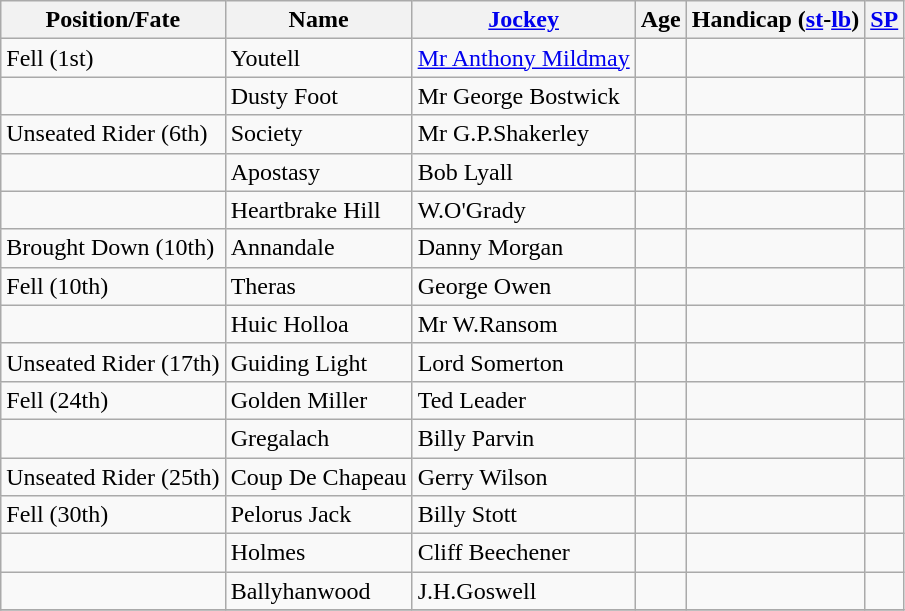<table class="wikitable sortable">
<tr>
<th>Position/Fate</th>
<th>Name</th>
<th><a href='#'>Jockey</a></th>
<th>Age</th>
<th>Handicap (<a href='#'>st</a>-<a href='#'>lb</a>)</th>
<th><a href='#'>SP</a></th>
</tr>
<tr>
<td>Fell (1st)</td>
<td>Youtell</td>
<td><a href='#'>Mr Anthony Mildmay</a></td>
<td></td>
<td></td>
<td></td>
</tr>
<tr>
<td></td>
<td>Dusty Foot</td>
<td>Mr George Bostwick</td>
<td></td>
<td></td>
<td></td>
</tr>
<tr>
<td>Unseated Rider (6th)</td>
<td>Society</td>
<td>Mr G.P.Shakerley</td>
<td></td>
<td></td>
<td></td>
</tr>
<tr>
<td></td>
<td>Apostasy</td>
<td>Bob Lyall</td>
<td></td>
<td></td>
<td></td>
</tr>
<tr>
<td></td>
<td>Heartbrake Hill</td>
<td>W.O'Grady</td>
<td></td>
<td></td>
<td></td>
</tr>
<tr>
<td>Brought Down (10th)</td>
<td>Annandale</td>
<td>Danny Morgan</td>
<td></td>
<td></td>
<td></td>
</tr>
<tr>
<td>Fell (10th)</td>
<td>Theras</td>
<td>George Owen</td>
<td></td>
<td></td>
<td></td>
</tr>
<tr>
<td></td>
<td>Huic Holloa</td>
<td>Mr W.Ransom</td>
<td></td>
<td></td>
<td></td>
</tr>
<tr>
<td>Unseated Rider (17th)</td>
<td>Guiding Light</td>
<td>Lord Somerton</td>
<td></td>
<td></td>
<td></td>
</tr>
<tr>
<td>Fell (24th)</td>
<td>Golden Miller</td>
<td>Ted Leader</td>
<td></td>
<td></td>
<td></td>
</tr>
<tr>
<td></td>
<td>Gregalach</td>
<td>Billy Parvin</td>
<td></td>
<td></td>
<td></td>
</tr>
<tr>
<td>Unseated Rider (25th)</td>
<td>Coup De Chapeau</td>
<td>Gerry Wilson</td>
<td></td>
<td></td>
<td></td>
</tr>
<tr>
<td>Fell (30th)</td>
<td>Pelorus Jack</td>
<td>Billy Stott</td>
<td></td>
<td></td>
<td></td>
</tr>
<tr>
<td></td>
<td>Holmes</td>
<td>Cliff Beechener</td>
<td></td>
<td></td>
<td></td>
</tr>
<tr>
<td></td>
<td>Ballyhanwood</td>
<td>J.H.Goswell</td>
<td></td>
<td></td>
<td></td>
</tr>
<tr>
</tr>
</table>
